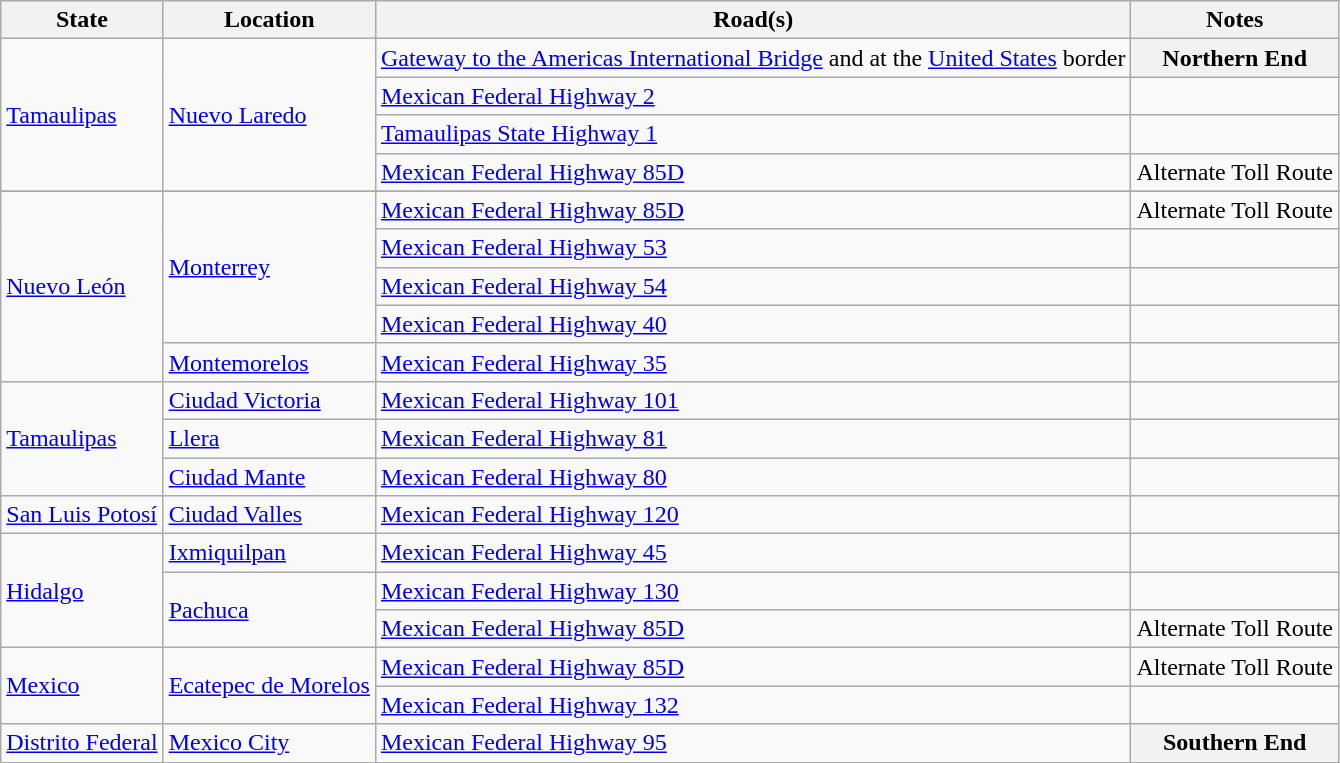<table class=wikitable>
<tr>
<th>State</th>
<th>Location</th>
<th>Road(s)</th>
<th>Notes</th>
</tr>
<tr>
<td rowspan=4><a href='#'>Tamaulipas</a></td>
<td rowspan=4><a href='#'>Nuevo Laredo</a></td>
<td><a href='#'>Gateway to the Americas International Bridge</a> and  at the <a href='#'>United States</a> border</td>
<th>Northern End</th>
</tr>
<tr>
<td> <a href='#'>Mexican Federal Highway 2</a></td>
<td></td>
</tr>
<tr>
<td><a href='#'>Tamaulipas State Highway 1</a></td>
<td></td>
</tr>
<tr>
<td> <a href='#'>Mexican Federal Highway 85D</a></td>
<td>Alternate Toll Route</td>
</tr>
<tr>
</tr>
<tr>
<td rowspan=5><a href='#'>Nuevo León</a></td>
<td rowspan=4><a href='#'>Monterrey</a></td>
<td> <a href='#'>Mexican Federal Highway 85D</a></td>
<td>Alternate Toll Route</td>
</tr>
<tr>
<td> <a href='#'>Mexican Federal Highway 53</a></td>
<td></td>
</tr>
<tr>
<td> <a href='#'>Mexican Federal Highway 54</a></td>
<td></td>
</tr>
<tr>
<td> <a href='#'>Mexican Federal Highway 40</a></td>
<td></td>
</tr>
<tr>
<td><a href='#'>Montemorelos</a></td>
<td> <a href='#'>Mexican Federal Highway 35</a></td>
<td></td>
</tr>
<tr>
<td rowspan=3><a href='#'>Tamaulipas</a></td>
<td rowspan=1><a href='#'>Ciudad Victoria</a></td>
<td> <a href='#'>Mexican Federal Highway 101</a></td>
<td></td>
</tr>
<tr>
<td><a href='#'>Llera</a></td>
<td> <a href='#'>Mexican Federal Highway 81</a></td>
<td></td>
</tr>
<tr>
<td><a href='#'>Ciudad Mante</a></td>
<td> <a href='#'>Mexican Federal Highway 80</a></td>
<td></td>
</tr>
<tr>
<td><a href='#'>San Luis Potosí</a></td>
<td><a href='#'>Ciudad Valles</a></td>
<td> <a href='#'>Mexican Federal Highway 120</a></td>
<td></td>
</tr>
<tr>
<td rowspan=3><a href='#'>Hidalgo</a></td>
<td><a href='#'>Ixmiquilpan</a></td>
<td> <a href='#'>Mexican Federal Highway 45</a></td>
<td></td>
</tr>
<tr>
<td rowspan=2><a href='#'>Pachuca</a></td>
<td> <a href='#'>Mexican Federal Highway 130</a></td>
<td></td>
</tr>
<tr>
<td> <a href='#'>Mexican Federal Highway 85D</a></td>
<td>Alternate Toll Route</td>
</tr>
<tr>
<td rowspan=2><a href='#'>Mexico</a></td>
<td rowspan=2><a href='#'>Ecatepec de Morelos</a></td>
<td> <a href='#'>Mexican Federal Highway 85D</a></td>
<td>Alternate Toll Route</td>
</tr>
<tr>
<td> <a href='#'>Mexican Federal Highway 132</a></td>
<td></td>
</tr>
<tr>
<td rowspan=1><a href='#'>Distrito Federal</a></td>
<td rowspan=1><a href='#'>Mexico City</a></td>
<td> <a href='#'>Mexican Federal Highway 95</a></td>
<th colspan=1>Southern End</th>
</tr>
<tr>
</tr>
</table>
